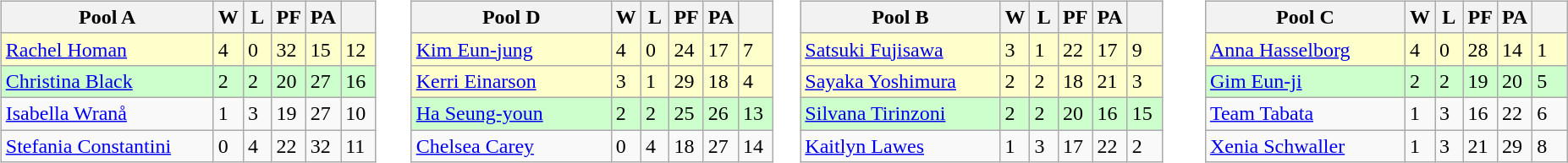<table table>
<tr>
<td valign=top width=10%><br><table class=wikitable>
<tr>
<th width=160>Pool A</th>
<th width=15>W</th>
<th width=15>L</th>
<th width=15>PF</th>
<th width=15>PA</th>
<th width=20></th>
</tr>
<tr bgcolor=#ffffcc>
<td> <a href='#'>Rachel Homan</a></td>
<td>4</td>
<td>0</td>
<td>32</td>
<td>15</td>
<td>12</td>
</tr>
<tr bgcolor=#ccffcc>
<td> <a href='#'>Christina Black</a></td>
<td>2</td>
<td>2</td>
<td>20</td>
<td>27</td>
<td>16</td>
</tr>
<tr>
<td> <a href='#'>Isabella Wranå</a></td>
<td>1</td>
<td>3</td>
<td>19</td>
<td>27</td>
<td>10</td>
</tr>
<tr>
<td> <a href='#'>Stefania Constantini</a></td>
<td>0</td>
<td>4</td>
<td>22</td>
<td>32</td>
<td>11</td>
</tr>
</table>
</td>
<td valign=top width=10%><br><table class=wikitable>
<tr>
<th width=150>Pool D</th>
<th width=15>W</th>
<th width=15>L</th>
<th width=15>PF</th>
<th width=15>PA</th>
<th width=20></th>
</tr>
<tr bgcolor=#ffffcc>
<td> <a href='#'>Kim Eun-jung</a></td>
<td>4</td>
<td>0</td>
<td>24</td>
<td>17</td>
<td>7</td>
</tr>
<tr bgcolor=#ffffcc>
<td> <a href='#'>Kerri Einarson</a></td>
<td>3</td>
<td>1</td>
<td>29</td>
<td>18</td>
<td>4</td>
</tr>
<tr bgcolor=#ccffcc>
<td> <a href='#'>Ha Seung-youn</a></td>
<td>2</td>
<td>2</td>
<td>25</td>
<td>26</td>
<td>13</td>
</tr>
<tr>
<td> <a href='#'>Chelsea Carey</a></td>
<td>0</td>
<td>4</td>
<td>18</td>
<td>27</td>
<td>14</td>
</tr>
</table>
</td>
<td valign=top width=10%><br><table class=wikitable>
<tr>
<th width=150>Pool B</th>
<th width=15>W</th>
<th width=15>L</th>
<th width=15>PF</th>
<th width=15>PA</th>
<th width=20></th>
</tr>
<tr bgcolor=#ffffcc>
<td> <a href='#'>Satsuki Fujisawa</a></td>
<td>3</td>
<td>1</td>
<td>22</td>
<td>17</td>
<td>9</td>
</tr>
<tr bgcolor=#ffffcc>
<td> <a href='#'>Sayaka Yoshimura</a></td>
<td>2</td>
<td>2</td>
<td>18</td>
<td>21</td>
<td>3</td>
</tr>
<tr bgcolor=#ccffcc>
<td> <a href='#'>Silvana Tirinzoni</a></td>
<td>2</td>
<td>2</td>
<td>20</td>
<td>16</td>
<td>15</td>
</tr>
<tr>
<td> <a href='#'>Kaitlyn Lawes</a></td>
<td>1</td>
<td>3</td>
<td>17</td>
<td>22</td>
<td>2</td>
</tr>
</table>
</td>
<td valign=top width=10%><br><table class=wikitable>
<tr>
<th width=150>Pool C</th>
<th width=15>W</th>
<th width=15>L</th>
<th width=15>PF</th>
<th width=15>PA</th>
<th width=20></th>
</tr>
<tr bgcolor=#ffffcc>
<td> <a href='#'>Anna Hasselborg</a></td>
<td>4</td>
<td>0</td>
<td>28</td>
<td>14</td>
<td>1</td>
</tr>
<tr bgcolor=#ccffcc>
<td> <a href='#'>Gim Eun-ji</a></td>
<td>2</td>
<td>2</td>
<td>19</td>
<td>20</td>
<td>5</td>
</tr>
<tr>
<td> <a href='#'>Team Tabata</a></td>
<td>1</td>
<td>3</td>
<td>16</td>
<td>22</td>
<td>6</td>
</tr>
<tr>
<td> <a href='#'>Xenia Schwaller</a></td>
<td>1</td>
<td>3</td>
<td>21</td>
<td>29</td>
<td>8</td>
</tr>
</table>
</td>
</tr>
</table>
